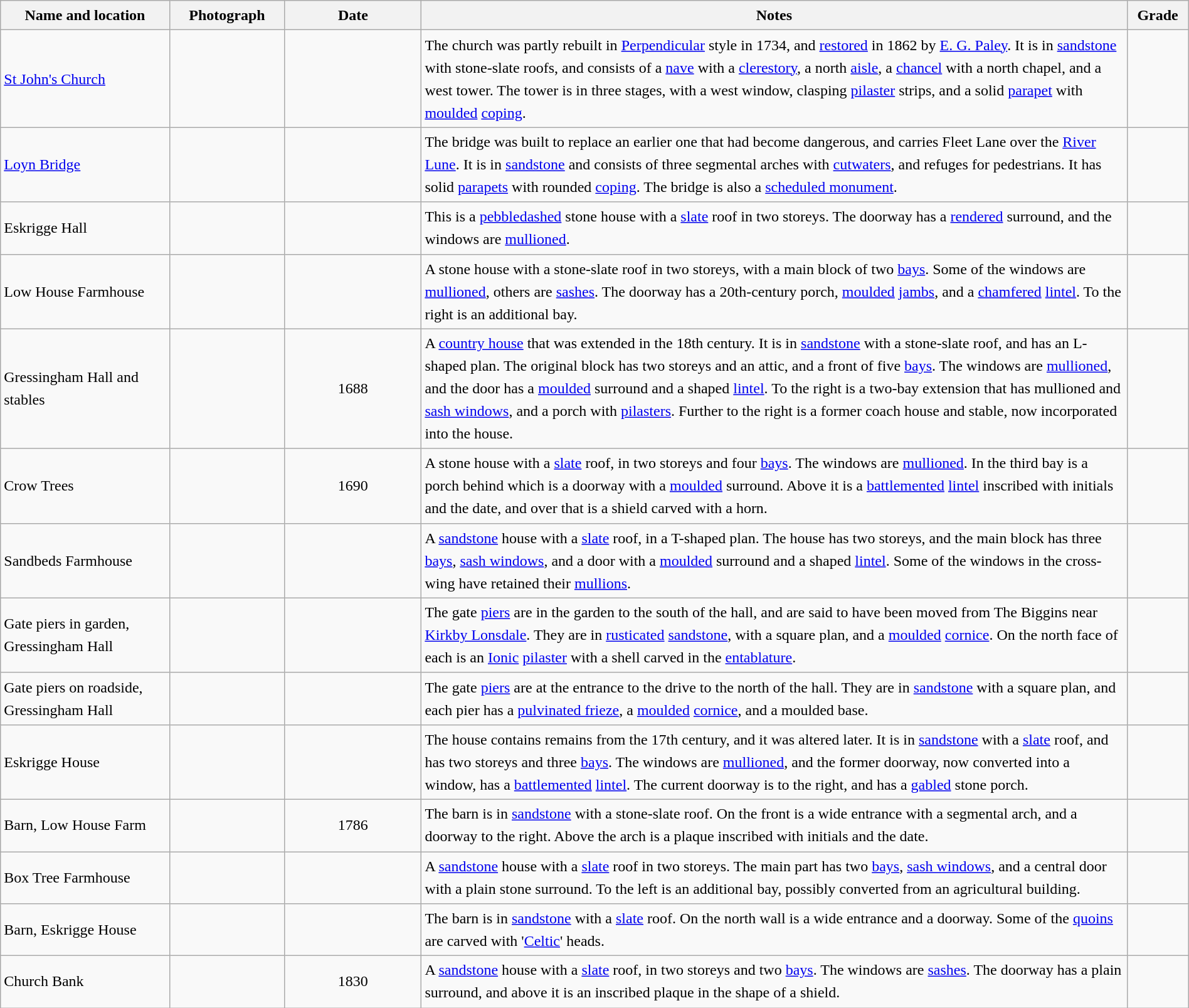<table class="wikitable sortable plainrowheaders" style="width:100%;border:0px;text-align:left;line-height:150%;">
<tr>
<th scope="col"  style="width:150px">Name and location</th>
<th scope="col"  style="width:100px" class="unsortable">Photograph</th>
<th scope="col"  style="width:120px">Date</th>
<th scope="col"  style="width:650px" class="unsortable">Notes</th>
<th scope="col"  style="width:50px">Grade</th>
</tr>
<tr>
<td><a href='#'>St John's Church</a><br><small></small></td>
<td></td>
<td align="center"></td>
<td>The church was partly rebuilt in <a href='#'>Perpendicular</a> style in 1734, and <a href='#'>restored</a> in 1862 by <a href='#'>E.&nbsp;G.&nbsp;Paley</a>.  It is in <a href='#'>sandstone</a> with stone-slate roofs, and consists of a <a href='#'>nave</a> with a <a href='#'>clerestory</a>, a north <a href='#'>aisle</a>, a <a href='#'>chancel</a> with a north chapel, and a west tower.  The tower is in three stages, with a west window, clasping <a href='#'>pilaster</a> strips, and a solid <a href='#'>parapet</a> with <a href='#'>moulded</a> <a href='#'>coping</a>.</td>
<td align="center" ></td>
</tr>
<tr>
<td><a href='#'>Loyn Bridge</a><br><small></small></td>
<td></td>
<td align="center"></td>
<td>The bridge was built to replace an earlier one that had become dangerous, and carries Fleet Lane over the <a href='#'>River Lune</a>.  It is in <a href='#'>sandstone</a> and consists of three segmental arches with <a href='#'>cutwaters</a>, and refuges for pedestrians.  It has solid <a href='#'>parapets</a> with rounded <a href='#'>coping</a>.  The bridge is also a <a href='#'>scheduled monument</a>.</td>
<td align="center" ></td>
</tr>
<tr>
<td>Eskrigge Hall<br><small></small></td>
<td></td>
<td align="center"></td>
<td>This is a <a href='#'>pebbledashed</a> stone house with a <a href='#'>slate</a> roof in two storeys.  The doorway has a <a href='#'>rendered</a> surround, and the windows are <a href='#'>mullioned</a>.</td>
<td align="center" ></td>
</tr>
<tr>
<td>Low House Farmhouse<br><small></small></td>
<td></td>
<td align="center"></td>
<td>A stone house with a stone-slate roof in two storeys, with a main block of two <a href='#'>bays</a>.  Some of the windows are <a href='#'>mullioned</a>, others are <a href='#'>sashes</a>.  The doorway has a 20th-century porch, <a href='#'>moulded</a> <a href='#'>jambs</a>, and a <a href='#'>chamfered</a> <a href='#'>lintel</a>.  To the right is an additional bay.</td>
<td align="center" ></td>
</tr>
<tr>
<td>Gressingham Hall and stables<br><small></small></td>
<td></td>
<td align="center">1688</td>
<td>A <a href='#'>country house</a> that was extended in the 18th century.  It is in <a href='#'>sandstone</a> with a stone-slate roof, and has an L-shaped plan.  The original block has two storeys and an attic, and a front of five <a href='#'>bays</a>.  The windows are <a href='#'>mullioned</a>, and the door has a <a href='#'>moulded</a> surround and a shaped <a href='#'>lintel</a>.  To the right is a two-bay extension that has mullioned and <a href='#'>sash windows</a>, and a porch with <a href='#'>pilasters</a>.  Further to the right is a former coach house and stable, now incorporated into the house.</td>
<td align="center" ></td>
</tr>
<tr>
<td>Crow Trees<br><small></small></td>
<td></td>
<td align="center">1690</td>
<td>A stone house with a <a href='#'>slate</a> roof, in two storeys and four <a href='#'>bays</a>.  The windows are <a href='#'>mullioned</a>.  In the third bay is a porch behind which is a doorway with a <a href='#'>moulded</a> surround.  Above it is a <a href='#'>battlemented</a> <a href='#'>lintel</a> inscribed with initials and the date, and over that is a shield carved with a horn.</td>
<td align="center" ></td>
</tr>
<tr>
<td>Sandbeds Farmhouse<br><small></small></td>
<td></td>
<td align="center"></td>
<td>A <a href='#'>sandstone</a> house with a <a href='#'>slate</a> roof, in a T-shaped plan.  The house has two storeys, and the main block has three <a href='#'>bays</a>, <a href='#'>sash windows</a>, and a door with a <a href='#'>moulded</a> surround and a shaped <a href='#'>lintel</a>.  Some of the windows in the cross-wing have retained their <a href='#'>mullions</a>.</td>
<td align="center" ></td>
</tr>
<tr>
<td>Gate piers in garden,<br>Gressingham Hall<br><small></small></td>
<td></td>
<td align="center"></td>
<td>The gate <a href='#'>piers</a> are in the garden to the south of the hall, and are said to have been moved from The Biggins near <a href='#'>Kirkby Lonsdale</a>.  They are in <a href='#'>rusticated</a> <a href='#'>sandstone</a>, with a square plan, and a <a href='#'>moulded</a> <a href='#'>cornice</a>.  On the north face of each is an <a href='#'>Ionic</a> <a href='#'>pilaster</a> with a shell carved in the <a href='#'>entablature</a>.</td>
<td align="center" ></td>
</tr>
<tr>
<td>Gate piers on roadside,<br>Gressingham Hall<br><small></small></td>
<td></td>
<td align="center"></td>
<td>The gate <a href='#'>piers</a> are at the entrance to the drive to the north of the hall.  They are in <a href='#'>sandstone</a> with a square plan, and each pier has a <a href='#'>pulvinated frieze</a>, a <a href='#'>moulded</a> <a href='#'>cornice</a>, and a moulded base.</td>
<td align="center" ></td>
</tr>
<tr>
<td>Eskrigge House<br><small></small></td>
<td></td>
<td align="center"></td>
<td>The house contains remains from the 17th century, and it was altered later.  It is in <a href='#'>sandstone</a> with a <a href='#'>slate</a> roof, and has two storeys and three <a href='#'>bays</a>.  The windows are <a href='#'>mullioned</a>, and the former doorway, now converted into a window, has a <a href='#'>battlemented</a> <a href='#'>lintel</a>.  The current doorway is to the right, and has a <a href='#'>gabled</a> stone porch.</td>
<td align="center" ></td>
</tr>
<tr>
<td>Barn, Low House Farm<br><small></small></td>
<td></td>
<td align="center">1786</td>
<td>The barn is in <a href='#'>sandstone</a> with a stone-slate roof.  On the front is a wide entrance with a segmental arch, and a doorway to the right.  Above the arch is a plaque inscribed with initials and the date.</td>
<td align="center" ></td>
</tr>
<tr>
<td>Box Tree Farmhouse<br><small></small></td>
<td></td>
<td align="center"></td>
<td>A <a href='#'>sandstone</a> house with a <a href='#'>slate</a> roof in two storeys.  The main part has two <a href='#'>bays</a>, <a href='#'>sash windows</a>, and a central door with a plain stone surround.  To the left is an additional bay, possibly converted from an agricultural building.</td>
<td align="center" ></td>
</tr>
<tr>
<td>Barn, Eskrigge House<br><small></small></td>
<td></td>
<td align="center"></td>
<td>The barn is in <a href='#'>sandstone</a> with a <a href='#'>slate</a> roof.  On the north wall is a wide entrance and a doorway.  Some of the <a href='#'>quoins</a> are carved with '<a href='#'>Celtic</a>' heads.</td>
<td align="center" ></td>
</tr>
<tr>
<td>Church Bank<br><small></small></td>
<td></td>
<td align="center">1830</td>
<td>A <a href='#'>sandstone</a> house with a <a href='#'>slate</a> roof, in two storeys and two <a href='#'>bays</a>.  The windows are <a href='#'>sashes</a>.  The doorway has a plain surround, and above it is an inscribed plaque in the shape of a shield.</td>
<td align="center" ></td>
</tr>
<tr>
</tr>
</table>
